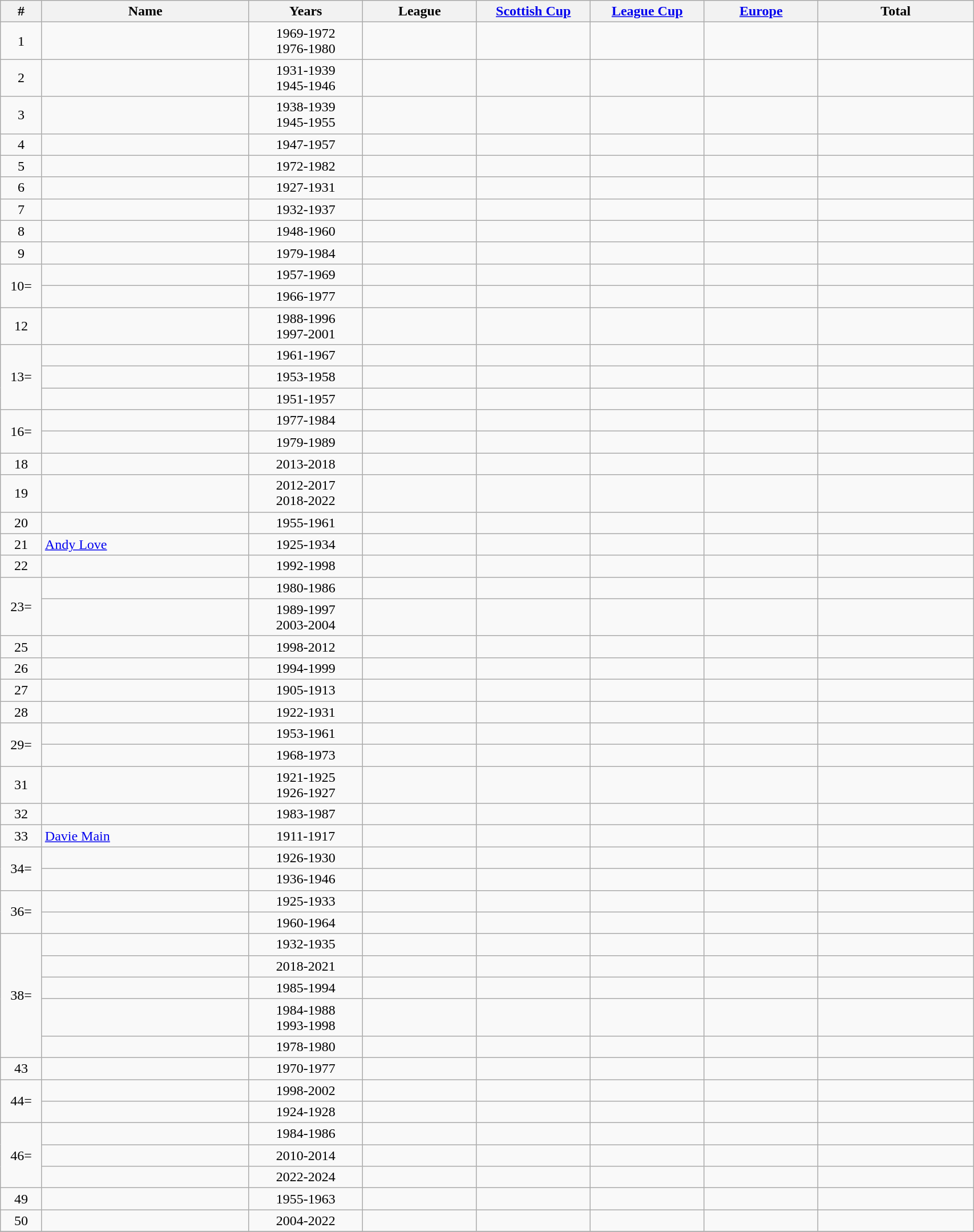<table class="wikitable sortable"  style="text-align:center; width:90%;">
<tr>
<th width=4%>#</th>
<th width=20%>Name</th>
<th width=11%>Years</th>
<th width=11%>League</th>
<th width=11%><a href='#'>Scottish Cup</a></th>
<th width=11%><a href='#'>League Cup</a></th>
<th width=11%><a href='#'>Europe</a></th>
<th width=15%>Total</th>
</tr>
<tr>
<td>1</td>
<td align="left"> </td>
<td>1969-1972<br>1976-1980</td>
<td></td>
<td></td>
<td></td>
<td></td>
<td></td>
</tr>
<tr>
<td>2</td>
<td align="left"> </td>
<td>1931-1939<br>1945-1946</td>
<td></td>
<td></td>
<td></td>
<td></td>
<td></td>
</tr>
<tr>
<td>3</td>
<td align="left"> </td>
<td>1938-1939<br>1945-1955</td>
<td></td>
<td></td>
<td></td>
<td></td>
<td></td>
</tr>
<tr>
<td>4</td>
<td align="left"> </td>
<td>1947-1957</td>
<td></td>
<td></td>
<td></td>
<td></td>
<td></td>
</tr>
<tr>
<td>5</td>
<td align="left"> </td>
<td>1972-1982</td>
<td></td>
<td></td>
<td></td>
<td></td>
<td></td>
</tr>
<tr>
<td>6</td>
<td align="left"> </td>
<td>1927-1931</td>
<td></td>
<td></td>
<td></td>
<td></td>
<td></td>
</tr>
<tr>
<td>7</td>
<td align="left"> </td>
<td>1932-1937</td>
<td></td>
<td></td>
<td></td>
<td></td>
<td></td>
</tr>
<tr>
<td>8</td>
<td align="left"> </td>
<td>1948-1960</td>
<td></td>
<td></td>
<td></td>
<td></td>
<td></td>
</tr>
<tr>
<td>9</td>
<td align="left"> </td>
<td>1979-1984</td>
<td></td>
<td></td>
<td></td>
<td></td>
<td></td>
</tr>
<tr>
<td rowspan="2">10=</td>
<td align="left"> </td>
<td>1957-1969</td>
<td></td>
<td></td>
<td></td>
<td></td>
<td></td>
</tr>
<tr>
<td align="left"> </td>
<td>1966-1977</td>
<td></td>
<td></td>
<td></td>
<td></td>
<td></td>
</tr>
<tr>
<td>12</td>
<td align="left"> </td>
<td>1988-1996<br>1997-2001</td>
<td></td>
<td></td>
<td></td>
<td></td>
<td></td>
</tr>
<tr>
<td rowspan="3">13=</td>
<td align="left"> </td>
<td>1961-1967</td>
<td></td>
<td></td>
<td></td>
<td></td>
<td></td>
</tr>
<tr>
<td align="left"> </td>
<td>1953-1958</td>
<td></td>
<td></td>
<td></td>
<td></td>
<td></td>
</tr>
<tr>
<td align="left"> </td>
<td>1951-1957</td>
<td></td>
<td></td>
<td></td>
<td></td>
<td></td>
</tr>
<tr>
<td rowspan="2">16=</td>
<td align="left"> </td>
<td>1977-1984</td>
<td></td>
<td></td>
<td></td>
<td></td>
<td></td>
</tr>
<tr>
<td align="left"> </td>
<td>1979-1989</td>
<td></td>
<td></td>
<td></td>
<td></td>
<td></td>
</tr>
<tr>
<td>18</td>
<td align="left"> </td>
<td>2013-2018</td>
<td></td>
<td></td>
<td></td>
<td></td>
<td></td>
</tr>
<tr>
<td>19</td>
<td align="left"> </td>
<td>2012-2017<br>2018-2022</td>
<td></td>
<td></td>
<td></td>
<td></td>
<td></td>
</tr>
<tr>
<td>20</td>
<td align="left"> </td>
<td>1955-1961</td>
<td></td>
<td></td>
<td></td>
<td></td>
<td></td>
</tr>
<tr>
<td>21</td>
<td align="left"> <a href='#'>Andy Love</a></td>
<td>1925-1934</td>
<td></td>
<td></td>
<td></td>
<td></td>
<td></td>
</tr>
<tr>
<td>22</td>
<td align="left"> </td>
<td>1992-1998</td>
<td></td>
<td></td>
<td></td>
<td></td>
<td></td>
</tr>
<tr>
<td rowspan="2">23=</td>
<td align="left"> </td>
<td>1980-1986</td>
<td></td>
<td></td>
<td></td>
<td></td>
<td></td>
</tr>
<tr>
<td align="left"> </td>
<td>1989-1997<br>2003-2004</td>
<td></td>
<td></td>
<td></td>
<td></td>
<td></td>
</tr>
<tr>
<td>25</td>
<td align="left"> </td>
<td>1998-2012</td>
<td></td>
<td></td>
<td></td>
<td></td>
<td></td>
</tr>
<tr>
<td>26</td>
<td align="left"> </td>
<td>1994-1999</td>
<td></td>
<td></td>
<td></td>
<td></td>
<td></td>
</tr>
<tr>
<td>27</td>
<td align="left"> </td>
<td>1905-1913</td>
<td></td>
<td></td>
<td></td>
<td></td>
<td></td>
</tr>
<tr>
<td>28</td>
<td align="left"> </td>
<td>1922-1931</td>
<td></td>
<td></td>
<td></td>
<td></td>
<td></td>
</tr>
<tr>
<td rowspan="2">29=</td>
<td align="left"> </td>
<td>1953-1961</td>
<td></td>
<td></td>
<td></td>
<td></td>
<td></td>
</tr>
<tr>
<td align="left"> </td>
<td>1968-1973</td>
<td></td>
<td></td>
<td></td>
<td></td>
<td></td>
</tr>
<tr>
<td>31</td>
<td align="left"> </td>
<td>1921-1925<br>1926-1927</td>
<td></td>
<td></td>
<td></td>
<td></td>
<td></td>
</tr>
<tr>
<td>32</td>
<td align="left"> </td>
<td>1983-1987</td>
<td></td>
<td></td>
<td></td>
<td></td>
<td></td>
</tr>
<tr>
<td>33</td>
<td align="left"> <a href='#'>Davie Main</a></td>
<td>1911-1917</td>
<td></td>
<td></td>
<td></td>
<td></td>
<td></td>
</tr>
<tr>
<td rowspan="2">34=</td>
<td align="left"> </td>
<td>1926-1930</td>
<td></td>
<td></td>
<td></td>
<td></td>
<td></td>
</tr>
<tr>
<td align="left">  </td>
<td>1936-1946</td>
<td></td>
<td></td>
<td></td>
<td></td>
<td></td>
</tr>
<tr>
<td rowspan="2">36=</td>
<td align="left"> </td>
<td>1925-1933</td>
<td></td>
<td></td>
<td></td>
<td></td>
<td></td>
</tr>
<tr>
<td align="left"> </td>
<td>1960-1964</td>
<td></td>
<td></td>
<td></td>
<td></td>
<td></td>
</tr>
<tr>
<td rowspan="5">38=</td>
<td align="left"> </td>
<td>1932-1935</td>
<td></td>
<td></td>
<td></td>
<td></td>
<td></td>
</tr>
<tr>
<td align="left"> </td>
<td>2018-2021</td>
<td></td>
<td></td>
<td></td>
<td></td>
<td></td>
</tr>
<tr>
<td align="left"> </td>
<td>1985-1994</td>
<td></td>
<td></td>
<td></td>
<td></td>
<td></td>
</tr>
<tr>
<td align="left"> </td>
<td>1984-1988<br>1993-1998</td>
<td></td>
<td></td>
<td></td>
<td></td>
<td></td>
</tr>
<tr>
<td align="left"> </td>
<td>1978-1980</td>
<td></td>
<td></td>
<td></td>
<td></td>
<td></td>
</tr>
<tr>
<td>43</td>
<td align="left"> </td>
<td>1970-1977</td>
<td></td>
<td></td>
<td></td>
<td></td>
<td></td>
</tr>
<tr>
<td rowspan="2">44=</td>
<td align="left"> </td>
<td>1998-2002</td>
<td></td>
<td></td>
<td></td>
<td></td>
<td></td>
</tr>
<tr>
<td align="left"> </td>
<td>1924-1928</td>
<td></td>
<td></td>
<td></td>
<td></td>
<td></td>
</tr>
<tr>
<td rowspan="3">46=</td>
<td align="left"> </td>
<td>1984-1986</td>
<td></td>
<td></td>
<td></td>
<td></td>
<td></td>
</tr>
<tr>
<td align="left"> </td>
<td>2010-2014</td>
<td></td>
<td></td>
<td></td>
<td></td>
<td></td>
</tr>
<tr>
<td align="left"> </td>
<td>2022-2024</td>
<td></td>
<td></td>
<td></td>
<td></td>
<td></td>
</tr>
<tr>
<td>49</td>
<td align="left"> </td>
<td>1955-1963</td>
<td></td>
<td></td>
<td></td>
<td></td>
<td></td>
</tr>
<tr>
<td>50</td>
<td align="left"> </td>
<td>2004-2022</td>
<td></td>
<td></td>
<td></td>
<td></td>
<td></td>
</tr>
<tr>
</tr>
</table>
